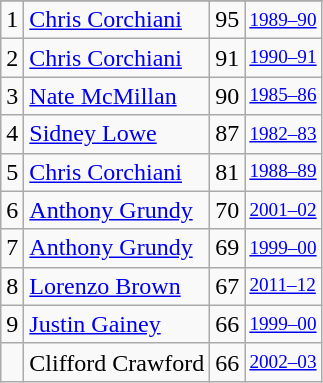<table class="wikitable">
<tr>
</tr>
<tr>
<td>1</td>
<td><a href='#'>Chris Corchiani</a></td>
<td>95</td>
<td style="font-size:80%;"><a href='#'>1989–90</a></td>
</tr>
<tr>
<td>2</td>
<td><a href='#'>Chris Corchiani</a></td>
<td>91</td>
<td style="font-size:80%;"><a href='#'>1990–91</a></td>
</tr>
<tr>
<td>3</td>
<td><a href='#'>Nate McMillan</a></td>
<td>90</td>
<td style="font-size:80%;"><a href='#'>1985–86</a></td>
</tr>
<tr>
<td>4</td>
<td><a href='#'>Sidney Lowe</a></td>
<td>87</td>
<td style="font-size:80%;"><a href='#'>1982–83</a></td>
</tr>
<tr>
<td>5</td>
<td><a href='#'>Chris Corchiani</a></td>
<td>81</td>
<td style="font-size:80%;"><a href='#'>1988–89</a></td>
</tr>
<tr>
<td>6</td>
<td><a href='#'>Anthony Grundy</a></td>
<td>70</td>
<td style="font-size:80%;"><a href='#'>2001–02</a></td>
</tr>
<tr>
<td>7</td>
<td><a href='#'>Anthony Grundy</a></td>
<td>69</td>
<td style="font-size:80%;"><a href='#'>1999–00</a></td>
</tr>
<tr>
<td>8</td>
<td><a href='#'>Lorenzo Brown</a></td>
<td>67</td>
<td style="font-size:80%;"><a href='#'>2011–12</a></td>
</tr>
<tr>
<td>9</td>
<td><a href='#'>Justin Gainey</a></td>
<td>66</td>
<td style="font-size:80%;"><a href='#'>1999–00</a></td>
</tr>
<tr>
<td></td>
<td>Clifford Crawford</td>
<td>66</td>
<td style="font-size:80%;"><a href='#'>2002–03</a></td>
</tr>
</table>
